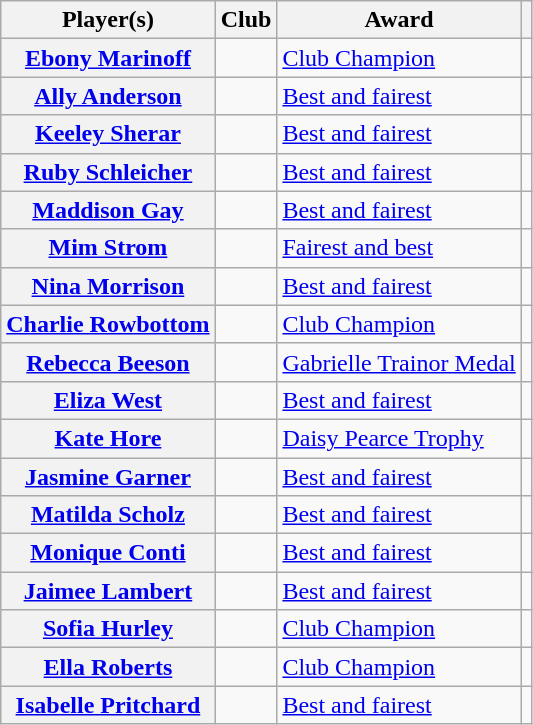<table class="wikitable plainrowheaders">
<tr>
<th>Player(s)</th>
<th>Club</th>
<th>Award</th>
<th></th>
</tr>
<tr>
<th scope=row><a href='#'>Ebony Marinoff</a></th>
<td></td>
<td><a href='#'>Club Champion</a></td>
<td align=center></td>
</tr>
<tr>
<th scope=row><a href='#'>Ally Anderson</a></th>
<td></td>
<td><a href='#'>Best and fairest</a></td>
<td align=center></td>
</tr>
<tr>
<th scope=row><a href='#'>Keeley Sherar</a></th>
<td></td>
<td><a href='#'>Best and fairest</a></td>
<td align=center></td>
</tr>
<tr>
<th scope=row><a href='#'>Ruby Schleicher</a></th>
<td></td>
<td><a href='#'>Best and fairest</a></td>
<td align=center></td>
</tr>
<tr>
<th scope=row><a href='#'>Maddison Gay</a></th>
<td></td>
<td><a href='#'>Best and fairest</a></td>
<td align=center></td>
</tr>
<tr>
<th scope=row><a href='#'>Mim Strom</a></th>
<td></td>
<td><a href='#'>Fairest and best</a></td>
<td align=center></td>
</tr>
<tr>
<th scope=row><a href='#'>Nina Morrison</a></th>
<td></td>
<td><a href='#'>Best and fairest</a></td>
<td align=center></td>
</tr>
<tr>
<th scope=row><a href='#'>Charlie Rowbottom</a></th>
<td></td>
<td><a href='#'>Club Champion</a></td>
<td align=center></td>
</tr>
<tr>
<th scope=row><a href='#'>Rebecca Beeson</a></th>
<td></td>
<td><a href='#'>Gabrielle Trainor Medal</a></td>
<td align=center></td>
</tr>
<tr>
<th scope=row><a href='#'>Eliza West</a></th>
<td></td>
<td><a href='#'>Best and fairest</a></td>
<td align=center></td>
</tr>
<tr>
<th scope=row><a href='#'>Kate Hore</a></th>
<td></td>
<td><a href='#'>Daisy Pearce Trophy</a></td>
<td align=center></td>
</tr>
<tr>
<th scope=row><a href='#'>Jasmine Garner</a></th>
<td></td>
<td><a href='#'>Best and fairest</a></td>
<td align=center></td>
</tr>
<tr>
<th scope=row><a href='#'>Matilda Scholz</a></th>
<td></td>
<td><a href='#'>Best and fairest</a></td>
<td align=center></td>
</tr>
<tr>
<th scope=row><a href='#'>Monique Conti</a></th>
<td></td>
<td><a href='#'>Best and fairest</a></td>
<td align=center></td>
</tr>
<tr>
<th scope=row><a href='#'>Jaimee Lambert</a></th>
<td></td>
<td><a href='#'>Best and fairest</a></td>
<td align=center></td>
</tr>
<tr>
<th scope=row><a href='#'>Sofia Hurley</a></th>
<td></td>
<td><a href='#'>Club Champion</a></td>
<td align=center></td>
</tr>
<tr>
<th scope=row><a href='#'>Ella Roberts</a></th>
<td></td>
<td><a href='#'>Club Champion</a></td>
<td align=center></td>
</tr>
<tr>
<th scope=row><a href='#'>Isabelle Pritchard</a></th>
<td></td>
<td><a href='#'>Best and fairest</a></td>
<td align=center></td>
</tr>
</table>
